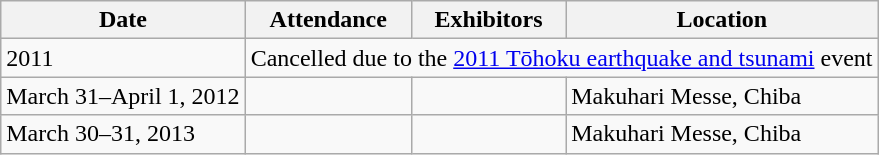<table class="wikitable">
<tr>
<th>Date</th>
<th>Attendance</th>
<th>Exhibitors</th>
<th>Location</th>
</tr>
<tr>
<td>2011</td>
<td colspan="3">Cancelled due to the <a href='#'>2011 Tōhoku earthquake and tsunami</a> event</td>
</tr>
<tr>
<td>March 31–April 1, 2012</td>
<td></td>
<td></td>
<td>Makuhari Messe, Chiba</td>
</tr>
<tr>
<td>March 30–31, 2013</td>
<td></td>
<td></td>
<td>Makuhari Messe, Chiba</td>
</tr>
</table>
